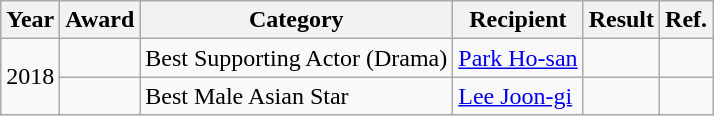<table class="wikitable">
<tr>
<th>Year</th>
<th>Award</th>
<th>Category</th>
<th>Recipient</th>
<th>Result</th>
<th>Ref.</th>
</tr>
<tr>
<td rowspan="2">2018</td>
<td></td>
<td>Best Supporting Actor (Drama)</td>
<td><a href='#'>Park Ho-san</a></td>
<td></td>
<td></td>
</tr>
<tr>
<td></td>
<td>Best Male Asian Star</td>
<td><a href='#'>Lee Joon-gi</a></td>
<td></td>
<td></td>
</tr>
</table>
